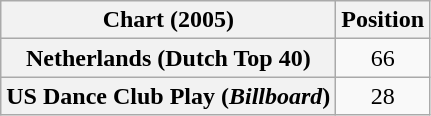<table class="wikitable plainrowheaders" style="text-align:center">
<tr>
<th>Chart (2005)</th>
<th>Position</th>
</tr>
<tr>
<th scope="row">Netherlands (Dutch Top 40)</th>
<td>66</td>
</tr>
<tr>
<th scope="row">US Dance Club Play (<em>Billboard</em>)</th>
<td>28</td>
</tr>
</table>
